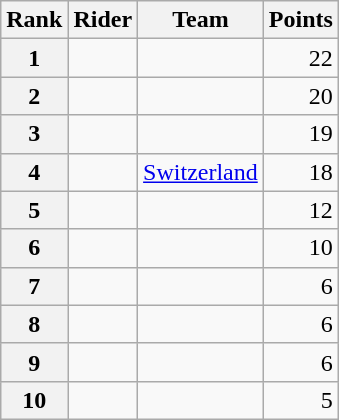<table class="wikitable" margin-bottom:0;">
<tr>
<th scope="col">Rank</th>
<th scope="col">Rider</th>
<th scope="col">Team</th>
<th scope="col">Points</th>
</tr>
<tr>
<th scope="row">1</th>
<td></td>
<td></td>
<td align="right">22</td>
</tr>
<tr>
<th scope="row">2</th>
<td></td>
<td></td>
<td align="right">20</td>
</tr>
<tr>
<th scope="row">3</th>
<td></td>
<td></td>
<td align="right">19</td>
</tr>
<tr>
<th scope="row">4</th>
<td></td>
<td><a href='#'>Switzerland</a></td>
<td align="right">18</td>
</tr>
<tr>
<th scope="row">5</th>
<td></td>
<td></td>
<td align="right">12</td>
</tr>
<tr>
<th scope="row">6</th>
<td></td>
<td></td>
<td align="right">10</td>
</tr>
<tr>
<th scope="row">7</th>
<td></td>
<td></td>
<td align="right">6</td>
</tr>
<tr>
<th scope="row">8</th>
<td></td>
<td></td>
<td align="right">6</td>
</tr>
<tr>
<th scope="row">9</th>
<td></td>
<td></td>
<td align="right">6</td>
</tr>
<tr>
<th scope="row">10</th>
<td></td>
<td></td>
<td align="right">5</td>
</tr>
</table>
